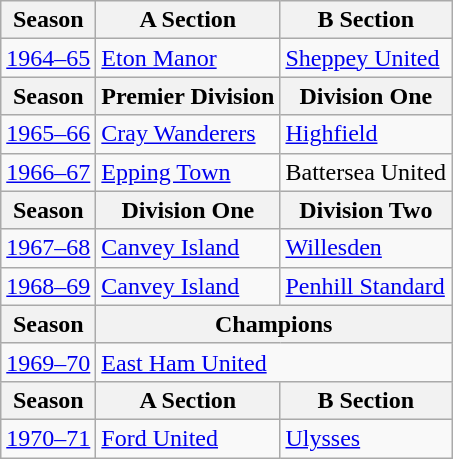<table class=wikitable>
<tr>
<th>Season</th>
<th>A Section</th>
<th>B Section</th>
</tr>
<tr>
<td><a href='#'>1964–65</a></td>
<td><a href='#'>Eton Manor</a></td>
<td><a href='#'>Sheppey United</a></td>
</tr>
<tr>
<th>Season</th>
<th>Premier Division</th>
<th>Division One</th>
</tr>
<tr>
<td><a href='#'>1965–66</a></td>
<td><a href='#'>Cray Wanderers</a></td>
<td><a href='#'>Highfield</a></td>
</tr>
<tr>
<td><a href='#'>1966–67</a></td>
<td><a href='#'>Epping Town</a></td>
<td>Battersea United</td>
</tr>
<tr>
<th>Season</th>
<th>Division One</th>
<th>Division Two</th>
</tr>
<tr>
<td><a href='#'>1967–68</a></td>
<td><a href='#'>Canvey Island</a></td>
<td><a href='#'>Willesden</a></td>
</tr>
<tr>
<td><a href='#'>1968–69</a></td>
<td><a href='#'>Canvey Island</a></td>
<td><a href='#'>Penhill Standard</a></td>
</tr>
<tr>
<th>Season</th>
<th colspan=2>Champions</th>
</tr>
<tr>
<td><a href='#'>1969–70</a></td>
<td colspan=2><a href='#'>East Ham United</a></td>
</tr>
<tr>
<th>Season</th>
<th>A Section</th>
<th>B Section</th>
</tr>
<tr>
<td><a href='#'>1970–71</a></td>
<td><a href='#'>Ford United</a></td>
<td><a href='#'>Ulysses</a></td>
</tr>
</table>
